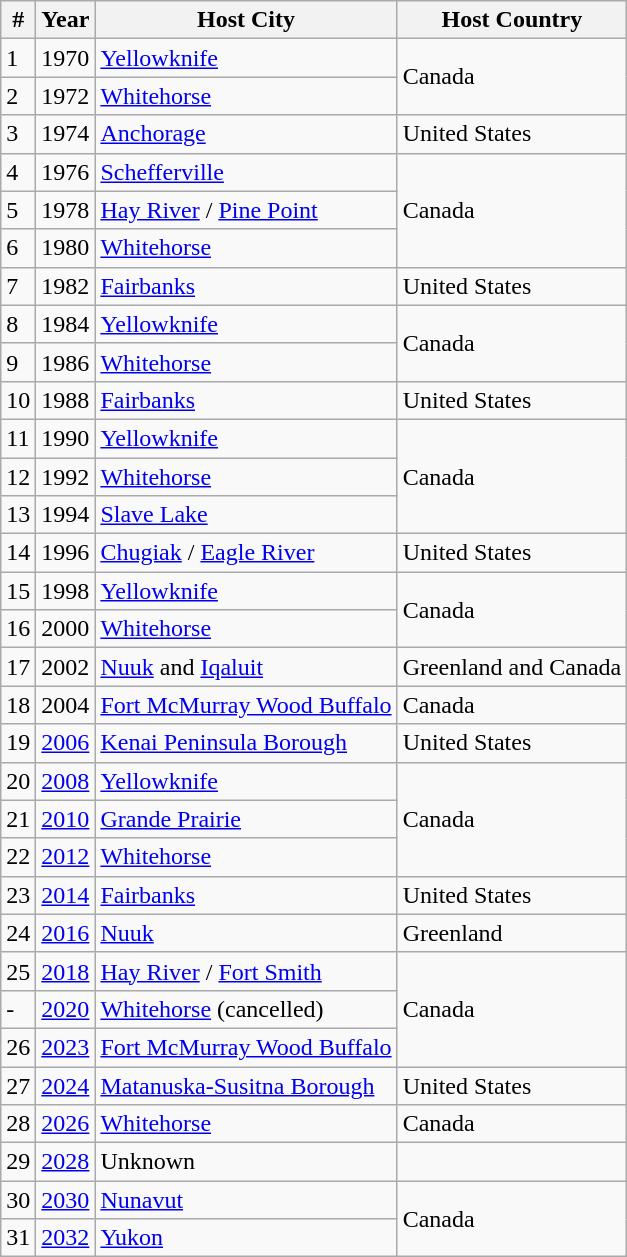<table class=wikitable>
<tr>
<th>#</th>
<th>Year</th>
<th>Host City</th>
<th>Host Country</th>
</tr>
<tr>
<td>1</td>
<td>1970</td>
<td><a href='#'>Yellowknife</a></td>
<td rowspan=2>Canada</td>
</tr>
<tr>
<td>2</td>
<td>1972</td>
<td><a href='#'>Whitehorse</a></td>
</tr>
<tr>
<td>3</td>
<td>1974</td>
<td><a href='#'>Anchorage</a></td>
<td>United States</td>
</tr>
<tr>
<td>4</td>
<td>1976</td>
<td><a href='#'>Schefferville</a></td>
<td rowspan=3>Canada</td>
</tr>
<tr>
<td>5</td>
<td>1978</td>
<td><a href='#'>Hay River</a> / <a href='#'>Pine Point</a></td>
</tr>
<tr>
<td>6</td>
<td>1980</td>
<td><a href='#'>Whitehorse</a></td>
</tr>
<tr>
<td>7</td>
<td>1982</td>
<td><a href='#'>Fairbanks</a></td>
<td>United States</td>
</tr>
<tr>
<td>8</td>
<td>1984</td>
<td><a href='#'>Yellowknife</a></td>
<td rowspan=2>Canada</td>
</tr>
<tr>
<td>9</td>
<td>1986</td>
<td><a href='#'>Whitehorse</a></td>
</tr>
<tr>
<td>10</td>
<td>1988</td>
<td><a href='#'>Fairbanks</a></td>
<td>United States</td>
</tr>
<tr>
<td>11</td>
<td>1990</td>
<td><a href='#'>Yellowknife</a></td>
<td rowspan=3>Canada</td>
</tr>
<tr>
<td>12</td>
<td>1992</td>
<td><a href='#'>Whitehorse</a></td>
</tr>
<tr>
<td>13</td>
<td>1994</td>
<td><a href='#'>Slave Lake</a></td>
</tr>
<tr>
<td>14</td>
<td>1996</td>
<td><a href='#'>Chugiak</a> / <a href='#'>Eagle River</a></td>
<td>United States</td>
</tr>
<tr>
<td>15</td>
<td>1998</td>
<td><a href='#'>Yellowknife</a></td>
<td rowspan=2>Canada</td>
</tr>
<tr>
<td>16</td>
<td>2000</td>
<td><a href='#'>Whitehorse</a></td>
</tr>
<tr>
<td>17</td>
<td>2002</td>
<td><a href='#'>Nuuk</a> and <a href='#'>Iqaluit</a></td>
<td>Greenland and Canada</td>
</tr>
<tr>
<td>18</td>
<td>2004</td>
<td><a href='#'>Fort McMurray Wood Buffalo</a></td>
<td>Canada</td>
</tr>
<tr>
<td>19</td>
<td><a href='#'>2006</a></td>
<td><a href='#'>Kenai Peninsula Borough</a></td>
<td>United States</td>
</tr>
<tr>
<td>20</td>
<td><a href='#'>2008</a></td>
<td><a href='#'>Yellowknife</a></td>
<td rowspan=3>Canada</td>
</tr>
<tr>
<td>21</td>
<td><a href='#'>2010</a></td>
<td><a href='#'>Grande Prairie</a></td>
</tr>
<tr>
<td>22</td>
<td><a href='#'>2012</a></td>
<td><a href='#'>Whitehorse</a></td>
</tr>
<tr>
<td>23</td>
<td><a href='#'>2014</a></td>
<td><a href='#'>Fairbanks</a></td>
<td>United States</td>
</tr>
<tr>
<td>24</td>
<td><a href='#'>2016</a></td>
<td><a href='#'>Nuuk</a></td>
<td>Greenland</td>
</tr>
<tr>
<td>25</td>
<td><a href='#'>2018</a></td>
<td><a href='#'>Hay River</a> / <a href='#'>Fort Smith</a></td>
<td rowspan=3>Canada</td>
</tr>
<tr>
<td>-</td>
<td><a href='#'>2020</a></td>
<td><a href='#'>Whitehorse</a> (cancelled)</td>
</tr>
<tr>
<td>26</td>
<td><a href='#'>2023</a></td>
<td><a href='#'>Fort McMurray Wood Buffalo</a></td>
</tr>
<tr>
<td>27</td>
<td><a href='#'>2024</a></td>
<td><a href='#'>Matanuska-Susitna Borough</a></td>
<td>United States</td>
</tr>
<tr>
<td>28</td>
<td><a href='#'>2026</a></td>
<td><a href='#'>Whitehorse</a></td>
<td>Canada</td>
</tr>
<tr>
<td>29</td>
<td><a href='#'>2028</a></td>
<td>Unknown</td>
<td></td>
</tr>
<tr>
<td>30</td>
<td><a href='#'>2030</a></td>
<td><a href='#'>Nunavut</a></td>
<td rowspan=2>Canada</td>
</tr>
<tr>
<td>31</td>
<td><a href='#'>2032</a></td>
<td><a href='#'>Yukon</a></td>
</tr>
</table>
